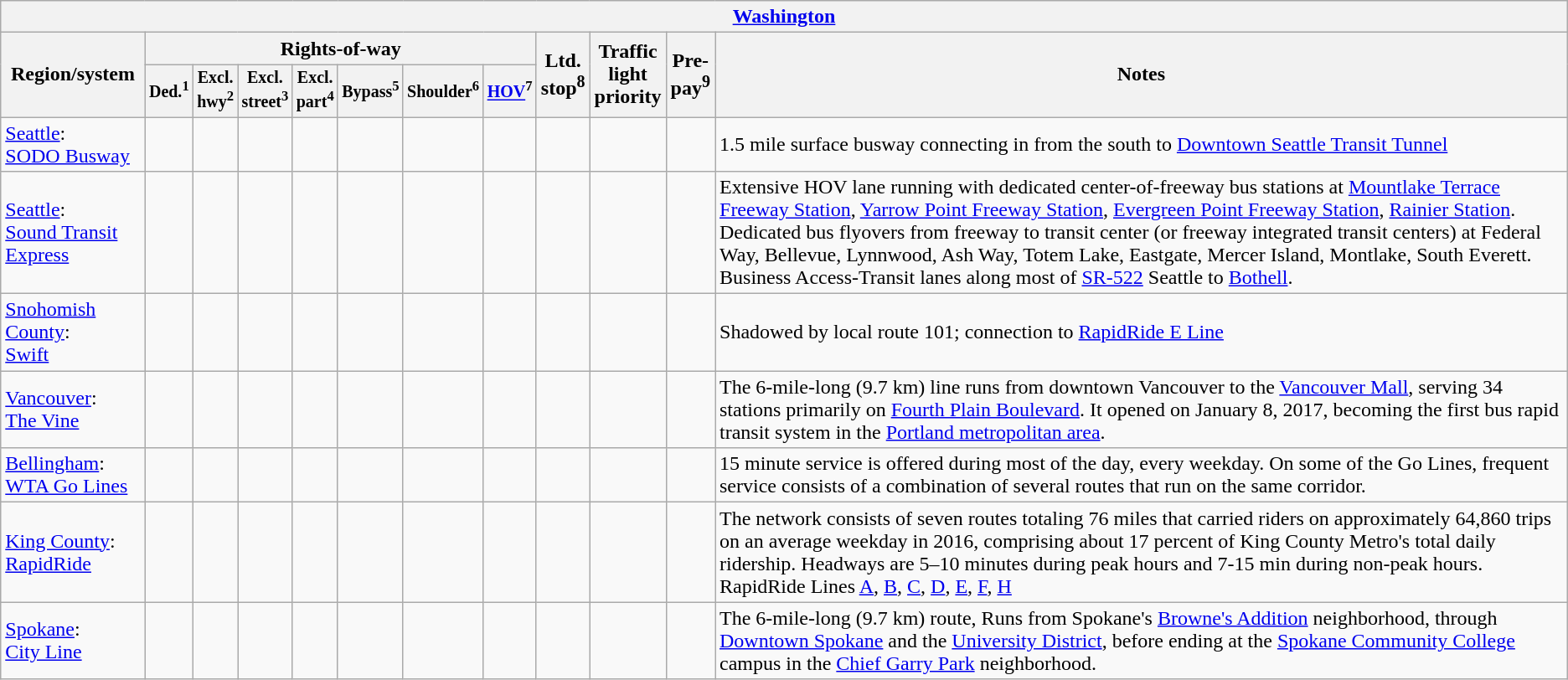<table class="wikitable">
<tr>
<th colspan="12"><a href='#'>Washington</a></th>
</tr>
<tr>
<th rowspan="2">Region/system</th>
<th colspan="7">Rights-of-way</th>
<th rowspan="2">Ltd.<br>stop<sup>8</sup></th>
<th rowspan="2">Traffic<br>light<br>priority</th>
<th rowspan="2">Pre-<br>pay<sup>9</sup></th>
<th rowspan="2">Notes</th>
</tr>
<tr style="font-size: smaller">
<th>Ded.<sup>1</sup></th>
<th>Excl.<br>hwy<sup>2</sup></th>
<th>Excl.<br>street<sup>3</sup></th>
<th>Excl.<br>part<sup>4</sup></th>
<th>Bypass<sup>5</sup></th>
<th>Shoulder<sup>6</sup></th>
<th><a href='#'>HOV</a><sup>7</sup></th>
</tr>
<tr>
<td><a href='#'>Seattle</a>:<br><a href='#'>SODO Busway</a></td>
<td></td>
<td></td>
<td></td>
<td></td>
<td></td>
<td></td>
<td></td>
<td></td>
<td></td>
<td></td>
<td>1.5 mile surface busway connecting in from the south to <a href='#'>Downtown Seattle Transit Tunnel</a></td>
</tr>
<tr>
<td><a href='#'>Seattle</a>:<br><a href='#'>Sound Transit Express</a></td>
<td></td>
<td></td>
<td></td>
<td></td>
<td></td>
<td></td>
<td></td>
<td></td>
<td></td>
<td></td>
<td>Extensive HOV lane running with dedicated center-of-freeway bus stations at <a href='#'>Mountlake Terrace Freeway Station</a>, <a href='#'>Yarrow Point Freeway Station</a>, <a href='#'>Evergreen Point Freeway Station</a>, <a href='#'>Rainier Station</a>. Dedicated bus flyovers from freeway to transit center (or freeway integrated transit centers) at Federal Way, Bellevue, Lynnwood, Ash Way, Totem Lake, Eastgate, Mercer Island, Montlake, South Everett. Business Access-Transit lanes along most of <a href='#'>SR-522</a> Seattle to <a href='#'>Bothell</a>.</td>
</tr>
<tr>
<td><a href='#'>Snohomish County</a>:<br><a href='#'>Swift</a></td>
<td></td>
<td></td>
<td></td>
<td></td>
<td></td>
<td></td>
<td></td>
<td></td>
<td></td>
<td></td>
<td>Shadowed by local route 101; connection to <a href='#'>RapidRide E Line</a></td>
</tr>
<tr>
<td><a href='#'>Vancouver</a>:<br><a href='#'>The Vine</a></td>
<td></td>
<td></td>
<td></td>
<td></td>
<td></td>
<td></td>
<td></td>
<td></td>
<td></td>
<td></td>
<td>The 6-mile-long (9.7 km) line runs from downtown Vancouver to the <a href='#'>Vancouver Mall</a>, serving 34 stations primarily on <a href='#'>Fourth Plain Boulevard</a>. It opened on January 8, 2017, becoming the first bus rapid transit system in the <a href='#'>Portland metropolitan area</a>.</td>
</tr>
<tr>
<td><a href='#'>Bellingham</a>:<br><a href='#'>WTA Go Lines</a></td>
<td></td>
<td></td>
<td></td>
<td></td>
<td></td>
<td></td>
<td></td>
<td></td>
<td></td>
<td></td>
<td>15 minute service is offered during most of the day, every weekday. On some of the Go Lines, frequent service consists of a combination of several routes that run on the same corridor.</td>
</tr>
<tr>
<td><a href='#'>King County</a>:<br><a href='#'>RapidRide</a></td>
<td></td>
<td></td>
<td></td>
<td></td>
<td></td>
<td></td>
<td></td>
<td></td>
<td></td>
<td></td>
<td>The network consists of seven routes totaling 76 miles that carried riders on approximately 64,860 trips on an average weekday in 2016, comprising about 17 percent of King County Metro's total daily ridership. Headways are 5–10 minutes during peak hours and 7-15 min during non-peak hours. RapidRide Lines <a href='#'>A</a>, <a href='#'>B</a>, <a href='#'>C</a>, <a href='#'>D</a>, <a href='#'>E</a>, <a href='#'>F</a>, <a href='#'>H</a></td>
</tr>
<tr>
<td><a href='#'>Spokane</a>:<br><a href='#'>City Line</a></td>
<td></td>
<td></td>
<td></td>
<td></td>
<td></td>
<td></td>
<td></td>
<td></td>
<td></td>
<td></td>
<td>The 6-mile-long (9.7 km) route, Runs from Spokane's <a href='#'>Browne's Addition</a> neighborhood, through <a href='#'>Downtown Spokane</a> and the <a href='#'>University District</a>, before ending at the <a href='#'>Spokane Community College</a> campus in the <a href='#'>Chief Garry Park</a> neighborhood.</td>
</tr>
</table>
